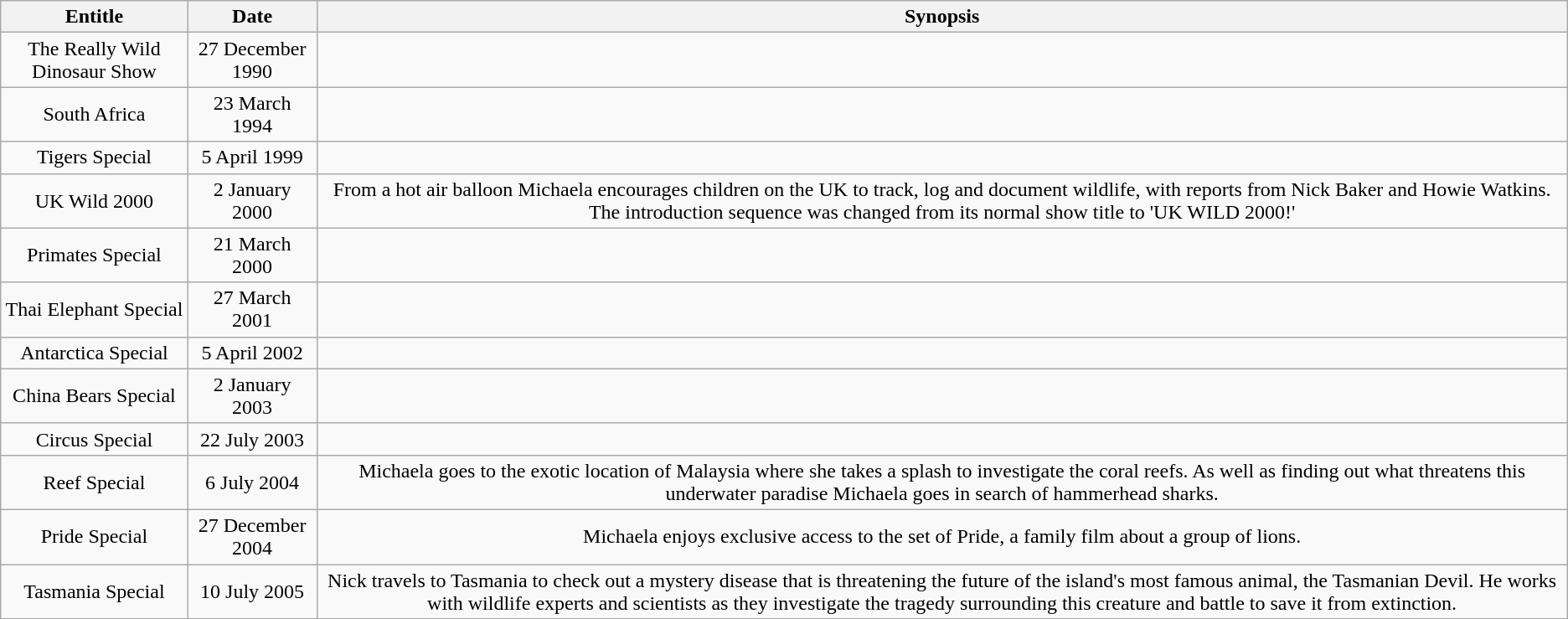<table class="wikitable" style="text-align: center">
<tr>
<th>Entitle</th>
<th>Date</th>
<th>Synopsis</th>
</tr>
<tr>
<td>The Really Wild Dinosaur Show</td>
<td>27 December 1990</td>
<td></td>
</tr>
<tr>
<td>South Africa</td>
<td>23 March 1994</td>
<td></td>
</tr>
<tr>
<td>Tigers Special</td>
<td>5 April 1999</td>
<td></td>
</tr>
<tr>
<td>UK Wild 2000</td>
<td>2 January 2000</td>
<td>From a hot air balloon Michaela encourages children on the UK to track, log and document wildlife, with reports from Nick Baker and Howie Watkins. The introduction sequence was changed from its normal show title to 'UK WILD 2000!'</td>
</tr>
<tr>
<td>Primates Special</td>
<td>21 March 2000</td>
<td></td>
</tr>
<tr>
<td>Thai Elephant Special</td>
<td>27 March 2001</td>
<td></td>
</tr>
<tr>
<td>Antarctica Special</td>
<td>5 April 2002</td>
<td></td>
</tr>
<tr>
<td>China Bears Special</td>
<td>2 January 2003</td>
<td></td>
</tr>
<tr>
<td>Circus Special</td>
<td>22 July 2003</td>
<td></td>
</tr>
<tr>
<td>Reef Special</td>
<td>6 July 2004</td>
<td>Michaela goes to the exotic location of Malaysia where she takes a splash to investigate the coral reefs. As well as finding out what threatens this underwater paradise Michaela goes in search of hammerhead sharks.</td>
</tr>
<tr>
<td>Pride Special</td>
<td>27 December 2004</td>
<td>Michaela enjoys exclusive access to the set of Pride, a family film about a group of lions.</td>
</tr>
<tr>
<td>Tasmania Special</td>
<td>10 July 2005</td>
<td>Nick travels to Tasmania to check out a mystery disease that is threatening the future of the island's most famous animal, the Tasmanian Devil. He works with wildlife experts and scientists as they investigate the tragedy surrounding this creature and battle to save it from extinction.</td>
</tr>
</table>
